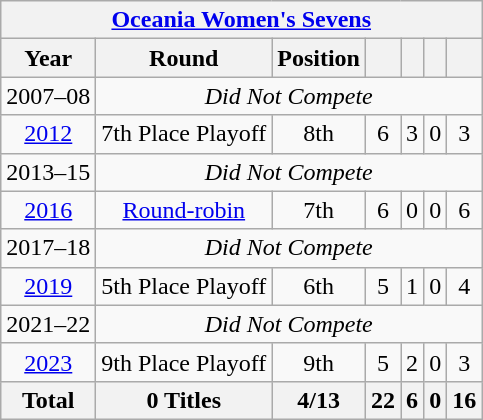<table class="wikitable" style="text-align: center;">
<tr>
<th colspan="7"><a href='#'>Oceania Women's Sevens</a></th>
</tr>
<tr>
<th>Year</th>
<th>Round</th>
<th>Position</th>
<th></th>
<th></th>
<th></th>
<th></th>
</tr>
<tr>
<td>2007–08</td>
<td colspan="6"><em>Did Not Compete</em></td>
</tr>
<tr>
<td> <a href='#'>2012</a></td>
<td>7th Place Playoff</td>
<td>8th</td>
<td>6</td>
<td>3</td>
<td>0</td>
<td>3</td>
</tr>
<tr>
<td>2013–15</td>
<td colspan="6"><em>Did Not Compete</em></td>
</tr>
<tr>
<td> <a href='#'>2016</a></td>
<td><a href='#'>Round-robin</a></td>
<td>7th</td>
<td>6</td>
<td>0</td>
<td>0</td>
<td>6</td>
</tr>
<tr>
<td>2017–18</td>
<td colspan="6"><em>Did Not Compete</em></td>
</tr>
<tr>
<td> <a href='#'>2019</a></td>
<td>5th Place Playoff</td>
<td>6th</td>
<td>5</td>
<td>1</td>
<td>0</td>
<td>4</td>
</tr>
<tr>
<td>2021–22</td>
<td colspan="6"><em>Did Not Compete</em></td>
</tr>
<tr>
<td> <a href='#'>2023</a></td>
<td>9th Place Playoff</td>
<td>9th</td>
<td>5</td>
<td>2</td>
<td>0</td>
<td>3</td>
</tr>
<tr>
<th>Total</th>
<th>0 Titles</th>
<th>4/13</th>
<th>22</th>
<th>6</th>
<th>0</th>
<th>16</th>
</tr>
</table>
